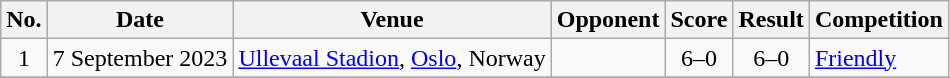<table class="wikitable sortable">
<tr>
<th scope="col">No.</th>
<th scope="col">Date</th>
<th scope="col">Venue</th>
<th scope="col">Opponent</th>
<th scope="col">Score</th>
<th scope="col">Result</th>
<th scope="col">Competition</th>
</tr>
<tr>
<td style="text-align:center">1</td>
<td>7 September 2023</td>
<td><a href='#'>Ullevaal Stadion</a>, <a href='#'>Oslo</a>, Norway</td>
<td></td>
<td style="text-align:center">6–0</td>
<td style="text-align:center">6–0</td>
<td><a href='#'>Friendly</a></td>
</tr>
<tr>
</tr>
</table>
